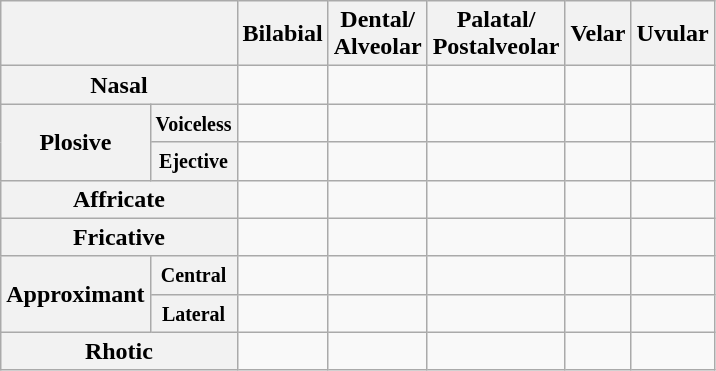<table class="wikitable" style="text-align:center">
<tr>
<th colspan="2"></th>
<th>Bilabial</th>
<th>Dental/<br>Alveolar</th>
<th>Palatal/<br>Postalveolar</th>
<th>Velar</th>
<th>Uvular</th>
</tr>
<tr>
<th colspan="2">Nasal</th>
<td></td>
<td></td>
<td></td>
<td></td>
<td></td>
</tr>
<tr>
<th rowspan="2">Plosive</th>
<th><small>Voiceless</small></th>
<td></td>
<td></td>
<td></td>
<td></td>
<td></td>
</tr>
<tr>
<th><small>Ejective</small></th>
<td></td>
<td></td>
<td></td>
<td></td>
<td></td>
</tr>
<tr>
<th colspan="2">Affricate</th>
<td></td>
<td></td>
<td></td>
<td></td>
<td></td>
</tr>
<tr>
<th colspan="2">Fricative</th>
<td></td>
<td></td>
<td></td>
<td></td>
<td></td>
</tr>
<tr>
<th rowspan="2">Approximant</th>
<th><small>Central</small></th>
<td></td>
<td></td>
<td></td>
<td></td>
<td></td>
</tr>
<tr>
<th><small>Lateral</small></th>
<td></td>
<td></td>
<td></td>
<td></td>
<td></td>
</tr>
<tr>
<th colspan="2">Rhotic</th>
<td></td>
<td></td>
<td></td>
<td></td>
<td></td>
</tr>
</table>
